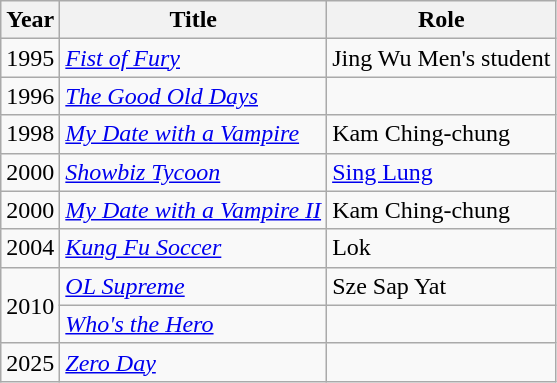<table class="wikitable">
<tr>
<th>Year</th>
<th>Title</th>
<th>Role</th>
</tr>
<tr>
<td>1995</td>
<td><em><a href='#'>Fist of Fury</a></em></td>
<td>Jing Wu Men's student</td>
</tr>
<tr>
<td>1996</td>
<td><em><a href='#'>The Good Old Days</a></em></td>
<td></td>
</tr>
<tr>
<td>1998</td>
<td><em><a href='#'>My Date with a Vampire</a></em></td>
<td>Kam Ching-chung</td>
</tr>
<tr>
<td>2000</td>
<td><em><a href='#'>Showbiz Tycoon</a></em></td>
<td><a href='#'>Sing Lung</a></td>
</tr>
<tr>
<td>2000</td>
<td><em><a href='#'>My Date with a Vampire II</a></em></td>
<td>Kam Ching-chung</td>
</tr>
<tr>
<td>2004</td>
<td><em><a href='#'>Kung Fu Soccer</a></em></td>
<td>Lok</td>
</tr>
<tr>
<td rowspan="2">2010</td>
<td><em><a href='#'>OL Supreme</a></em></td>
<td>Sze Sap Yat</td>
</tr>
<tr>
<td><em><a href='#'>Who's the Hero</a></em></td>
<td></td>
</tr>
<tr>
<td>2025</td>
<td><em><a href='#'>Zero Day</a></em></td>
<td></td>
</tr>
</table>
